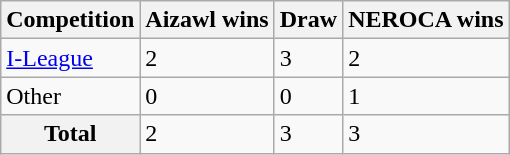<table class="wikitable">
<tr>
<th>Competition</th>
<th>Aizawl wins</th>
<th>Draw</th>
<th>NEROCA wins</th>
</tr>
<tr>
<td><a href='#'>I-League</a></td>
<td>2</td>
<td>3</td>
<td>2</td>
</tr>
<tr>
<td>Other</td>
<td>0</td>
<td>0</td>
<td>1</td>
</tr>
<tr>
<th>Total</th>
<td>2</td>
<td>3</td>
<td>3</td>
</tr>
</table>
